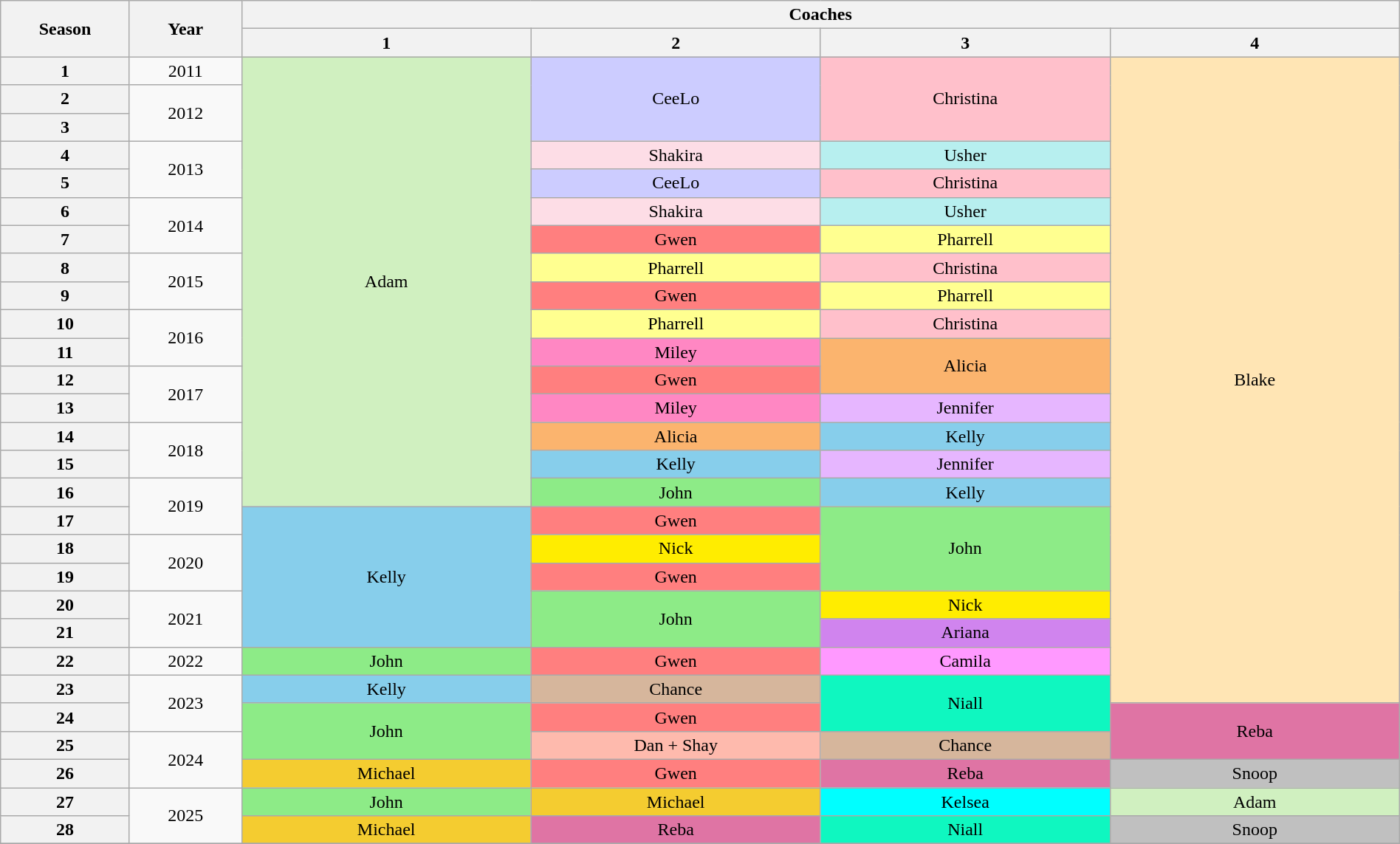<table class="wikitable collapsible collapsed" style="text-align:center; width:100%">
<tr>
<th width="2%" rowspan="2">Season</th>
<th width="2%" rowspan="2">Year</th>
<th colspan="4">Coaches</th>
</tr>
<tr>
<th width="6%">1</th>
<th width="6%">2</th>
<th width="6%">3</th>
<th width="6%">4</th>
</tr>
<tr>
<th>1</th>
<td>2011</td>
<td rowspan="16" style="background:#d0f0c0">Adam</td>
<td rowspan="3" style="background:#ccf">CeeLo</td>
<td rowspan="3" style="background:pink">Christina</td>
<td rowspan="23" style="background:#ffe5b4">Blake</td>
</tr>
<tr>
<th>2</th>
<td rowspan="2">2012</td>
</tr>
<tr>
<th>3</th>
</tr>
<tr>
<th>4</th>
<td rowspan="2">2013</td>
<td style="background:#FDDDE6">Shakira</td>
<td style="background:#b7efef">Usher</td>
</tr>
<tr>
<th>5</th>
<td style="background:#ccf">CeeLo</td>
<td style="background:pink">Christina</td>
</tr>
<tr>
<th>6</th>
<td rowspan="2">2014</td>
<td style="background:#FDDDE6">Shakira</td>
<td style="background:#b7efef">Usher</td>
</tr>
<tr>
<th>7</th>
<td style="background:#FF7F7F">Gwen</td>
<td style="background:#FFFF90">Pharrell</td>
</tr>
<tr>
<th>8</th>
<td rowspan="2">2015</td>
<td style="background:#FFFF90">Pharrell</td>
<td style="background:pink">Christina</td>
</tr>
<tr>
<th>9</th>
<td style="background:#FF7F7F">Gwen</td>
<td style="background:#FFFF90">Pharrell</td>
</tr>
<tr>
<th>10</th>
<td rowspan="2">2016</td>
<td style="background:#FFFF90">Pharrell</td>
<td style="background:pink">Christina</td>
</tr>
<tr>
<th>11</th>
<td style="background:#FF87C3">Miley</td>
<td rowspan="2" style="background:#fbb46e">Alicia</td>
</tr>
<tr>
<th>12</th>
<td rowspan="2">2017</td>
<td style="background:#FF7F7F">Gwen</td>
</tr>
<tr>
<th>13</th>
<td style="background:#FF87C3">Miley</td>
<td style="background:#E6B6FF">Jennifer</td>
</tr>
<tr>
<th>14</th>
<td rowspan="2">2018</td>
<td style="background:#fbb46e">Alicia</td>
<td style="background:#87ceeb">Kelly</td>
</tr>
<tr>
<th>15</th>
<td style="background:#87ceeb">Kelly</td>
<td style="background:#E6B6FF">Jennifer</td>
</tr>
<tr>
<th>16</th>
<td rowspan="2">2019</td>
<td style="background:#8deb87">John</td>
<td style="background:#87ceeb">Kelly</td>
</tr>
<tr>
<th>17</th>
<td rowspan="5" style="background:#87ceeb">Kelly</td>
<td style="background:#FF7F7F">Gwen</td>
<td rowspan="3" style="background:#8deb87">John</td>
</tr>
<tr>
<th>18</th>
<td rowspan="2">2020</td>
<td style="background:#ffed00">Nick</td>
</tr>
<tr>
<th>19</th>
<td style="background:#FF7F7F">Gwen</td>
</tr>
<tr>
<th>20</th>
<td rowspan="2">2021</td>
<td rowspan="2" style="background:#8deb87">John</td>
<td style="background:#ffed00">Nick</td>
</tr>
<tr>
<th>21</th>
<td style="background:#D084EE">Ariana</td>
</tr>
<tr>
<th>22</th>
<td>2022</td>
<td style="background:#8deb87">John</td>
<td style="background:#FF7F7F">Gwen</td>
<td style="background:#FF99FF">Camila</td>
</tr>
<tr>
<th>23</th>
<td rowspan="2">2023</td>
<td style="background:#87ceeb">Kelly</td>
<td style="background:#d6b69c">Chance</td>
<td rowspan="2" style="background:#0FF7C0">Niall</td>
</tr>
<tr>
<th>24</th>
<td rowspan="2" style="background:#8deb87">John</td>
<td style="background:#FF7F7F">Gwen</td>
<td rowspan="2" style="background:#df74a4">Reba</td>
</tr>
<tr>
<th>25</th>
<td rowspan="2">2024</td>
<td style="background:#febaad">Dan + Shay</td>
<td style="background:#d6b69c">Chance</td>
</tr>
<tr>
<th>26</th>
<td style="background:#F4CC30">Michael</td>
<td style="background:#FF7F7F">Gwen</td>
<td style="background:#df74a4">Reba</td>
<td style="background:#C0C0C0">Snoop</td>
</tr>
<tr>
<th>27</th>
<td rowspan="2">2025</td>
<td style="background:#8deb87">John</td>
<td style="background:#F4CC30">Michael</td>
<td style="background:#00FFFF">Kelsea</td>
<td style="background:#d0f0c0">Adam</td>
</tr>
<tr>
<th>28</th>
<td style="background:#F4CC30">Michael</td>
<td style="background:#df74a4">Reba</td>
<td style="background:#0ff7c0">Niall</td>
<td style="background:#C0C0C0">Snoop</td>
</tr>
<tr>
</tr>
</table>
